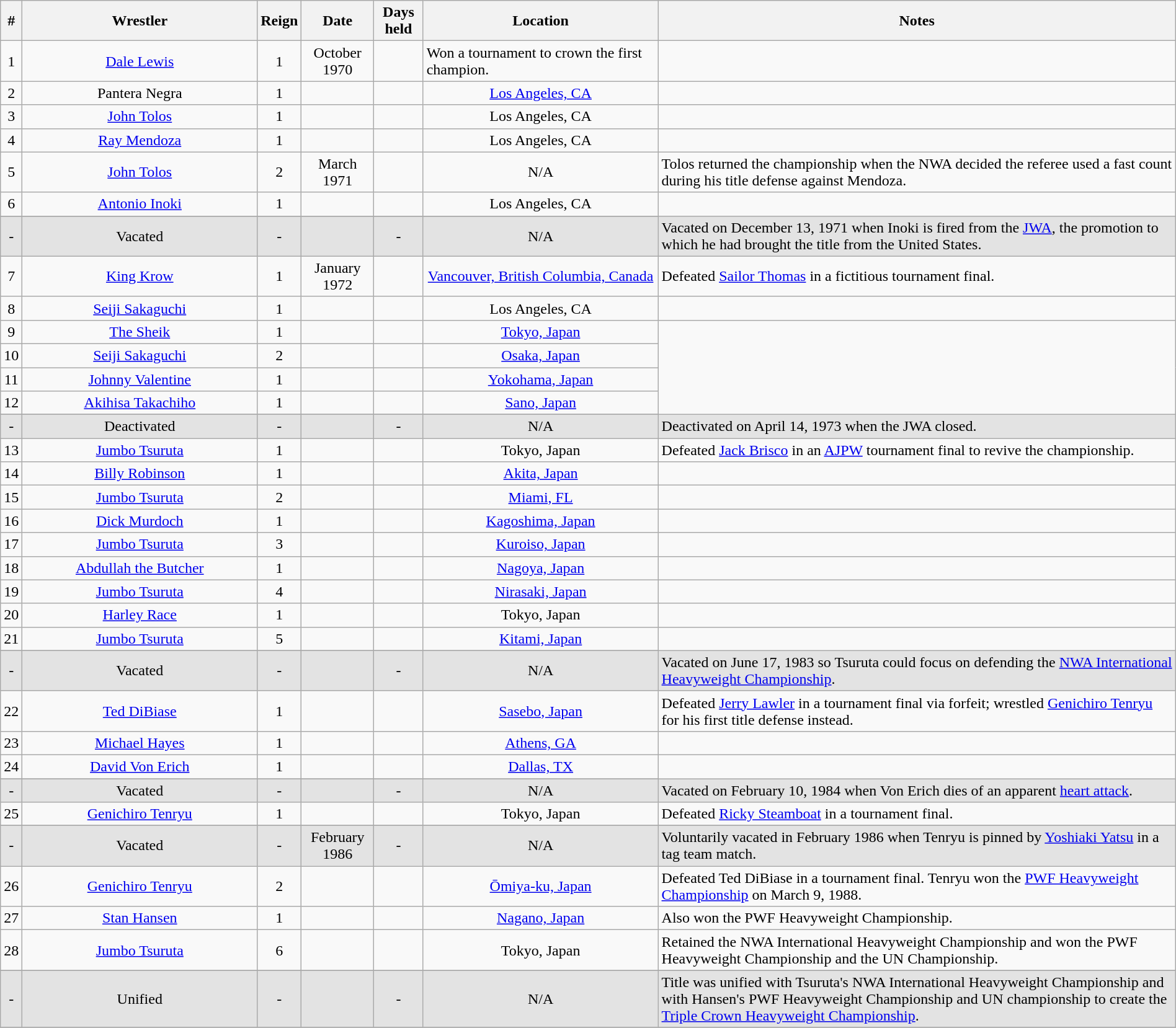<table style="font-size: 100%; text-align: center;" class="wikitable" width="100%">
<tr>
<th>#</th>
<th width="20%">Wrestler</th>
<th>Reign</th>
<th>Date</th>
<th>Days held</th>
<th width="20%">Location</th>
<th>Notes</th>
</tr>
<tr>
<td>1</td>
<td><a href='#'>Dale Lewis</a></td>
<td>1</td>
<td>October 1970</td>
<td></td>
<td align=left>Won a tournament to crown the first champion.</td>
</tr>
<tr>
<td>2</td>
<td>Pantera Negra</td>
<td>1</td>
<td></td>
<td></td>
<td><a href='#'>Los Angeles, CA</a></td>
<td></td>
</tr>
<tr>
<td>3</td>
<td><a href='#'>John Tolos</a></td>
<td>1</td>
<td></td>
<td></td>
<td>Los Angeles, CA</td>
<td></td>
</tr>
<tr>
<td>4</td>
<td><a href='#'>Ray Mendoza</a></td>
<td>1</td>
<td></td>
<td></td>
<td>Los Angeles, CA</td>
<td></td>
</tr>
<tr>
<td>5</td>
<td><a href='#'>John Tolos</a></td>
<td>2</td>
<td>March 1971</td>
<td></td>
<td>N/A</td>
<td align=left>Tolos returned the championship when the NWA decided the referee used a fast count during his title defense against Mendoza.</td>
</tr>
<tr>
<td>6</td>
<td><a href='#'>Antonio Inoki</a></td>
<td>1</td>
<td></td>
<td></td>
<td>Los Angeles, CA</td>
</tr>
<tr>
</tr>
<tr style="background: #e3e3e3;">
<td>-</td>
<td>Vacated</td>
<td>-</td>
<td></td>
<td>-</td>
<td>N/A</td>
<td align=left>Vacated on December 13, 1971 when Inoki is fired from the <a href='#'>JWA</a>, the promotion to which he had brought the title from the United States.</td>
</tr>
<tr>
<td>7</td>
<td><a href='#'>King Krow</a></td>
<td>1</td>
<td>January 1972</td>
<td></td>
<td><a href='#'>Vancouver, British Columbia, Canada</a></td>
<td align=left>Defeated <a href='#'>Sailor Thomas</a> in a fictitious tournament final.</td>
</tr>
<tr>
<td>8</td>
<td><a href='#'>Seiji Sakaguchi</a></td>
<td>1</td>
<td></td>
<td></td>
<td>Los Angeles, CA</td>
<td><br></td>
</tr>
<tr>
<td>9</td>
<td><a href='#'>The Sheik</a></td>
<td>1</td>
<td></td>
<td></td>
<td><a href='#'>Tokyo, Japan</a></td>
</tr>
<tr>
<td>10</td>
<td><a href='#'>Seiji Sakaguchi</a></td>
<td>2</td>
<td></td>
<td></td>
<td><a href='#'>Osaka, Japan</a></td>
</tr>
<tr>
<td>11</td>
<td><a href='#'>Johnny Valentine</a></td>
<td>1</td>
<td></td>
<td></td>
<td><a href='#'>Yokohama, Japan</a></td>
</tr>
<tr>
<td>12</td>
<td><a href='#'>Akihisa Takachiho</a></td>
<td>1</td>
<td></td>
<td></td>
<td><a href='#'>Sano, Japan</a></td>
</tr>
<tr>
</tr>
<tr style="background: #e3e3e3;">
<td>-</td>
<td>Deactivated</td>
<td>-</td>
<td></td>
<td>-</td>
<td>N/A</td>
<td align=left>Deactivated on April 14, 1973 when the JWA closed.</td>
</tr>
<tr>
<td>13</td>
<td><a href='#'>Jumbo Tsuruta</a></td>
<td>1</td>
<td></td>
<td></td>
<td>Tokyo, Japan</td>
<td align=left>Defeated <a href='#'>Jack Brisco</a> in an <a href='#'>AJPW</a> tournament final to revive the championship.</td>
</tr>
<tr>
<td>14</td>
<td><a href='#'>Billy Robinson</a></td>
<td>1</td>
<td></td>
<td></td>
<td><a href='#'>Akita, Japan</a></td>
<td></td>
</tr>
<tr>
<td>15</td>
<td><a href='#'>Jumbo Tsuruta</a></td>
<td>2</td>
<td></td>
<td></td>
<td><a href='#'>Miami, FL</a></td>
<td></td>
</tr>
<tr>
<td>16</td>
<td><a href='#'>Dick Murdoch</a></td>
<td>1</td>
<td></td>
<td></td>
<td><a href='#'>Kagoshima, Japan</a></td>
<td></td>
</tr>
<tr>
<td>17</td>
<td><a href='#'>Jumbo Tsuruta</a></td>
<td>3</td>
<td></td>
<td></td>
<td><a href='#'>Kuroiso, Japan</a></td>
<td></td>
</tr>
<tr>
<td>18</td>
<td><a href='#'>Abdullah the Butcher</a></td>
<td>1</td>
<td></td>
<td></td>
<td><a href='#'>Nagoya, Japan</a></td>
<td></td>
</tr>
<tr>
<td>19</td>
<td><a href='#'>Jumbo Tsuruta</a></td>
<td>4</td>
<td></td>
<td></td>
<td><a href='#'>Nirasaki, Japan</a></td>
<td></td>
</tr>
<tr>
<td>20</td>
<td><a href='#'>Harley Race</a></td>
<td>1</td>
<td></td>
<td></td>
<td>Tokyo, Japan</td>
<td></td>
</tr>
<tr>
<td>21</td>
<td><a href='#'>Jumbo Tsuruta</a></td>
<td>5</td>
<td></td>
<td></td>
<td><a href='#'>Kitami, Japan</a></td>
</tr>
<tr>
</tr>
<tr style="background: #e3e3e3;">
<td>-</td>
<td>Vacated</td>
<td>-</td>
<td></td>
<td>-</td>
<td>N/A</td>
<td align=left>Vacated on June 17, 1983 so Tsuruta could focus on defending the <a href='#'>NWA International Heavyweight Championship</a>.</td>
</tr>
<tr>
<td>22</td>
<td><a href='#'>Ted DiBiase</a></td>
<td>1</td>
<td></td>
<td></td>
<td><a href='#'>Sasebo, Japan</a></td>
<td align=left>Defeated <a href='#'>Jerry Lawler</a> in a tournament final via forfeit; wrestled <a href='#'>Genichiro Tenryu</a> for his first title defense instead.</td>
</tr>
<tr>
<td>23</td>
<td><a href='#'>Michael Hayes</a></td>
<td>1</td>
<td></td>
<td></td>
<td><a href='#'>Athens, GA</a></td>
<td></td>
</tr>
<tr>
<td>24</td>
<td><a href='#'>David Von Erich</a></td>
<td>1</td>
<td></td>
<td></td>
<td><a href='#'>Dallas, TX</a></td>
</tr>
<tr>
</tr>
<tr style="background: #e3e3e3;">
<td>-</td>
<td>Vacated</td>
<td>-</td>
<td></td>
<td>-</td>
<td>N/A</td>
<td align=left>Vacated on February 10, 1984 when Von Erich dies of an apparent <a href='#'>heart attack</a>.</td>
</tr>
<tr>
<td>25</td>
<td><a href='#'>Genichiro Tenryu</a></td>
<td>1</td>
<td></td>
<td></td>
<td>Tokyo, Japan</td>
<td align=left>Defeated <a href='#'>Ricky Steamboat</a> in a tournament final.</td>
</tr>
<tr>
</tr>
<tr style="background: #e3e3e3;">
<td>-</td>
<td>Vacated</td>
<td>-</td>
<td>February 1986</td>
<td>-</td>
<td>N/A</td>
<td align=left>Voluntarily vacated in February 1986 when Tenryu is pinned by <a href='#'>Yoshiaki Yatsu</a> in a tag team match.</td>
</tr>
<tr>
<td>26</td>
<td><a href='#'>Genichiro Tenryu</a></td>
<td>2</td>
<td></td>
<td></td>
<td><a href='#'>Ōmiya-ku, Japan</a></td>
<td align=left>Defeated Ted DiBiase in a tournament final. Tenryu won the <a href='#'>PWF Heavyweight Championship</a> on March 9, 1988.</td>
</tr>
<tr>
<td>27</td>
<td><a href='#'>Stan Hansen</a></td>
<td>1</td>
<td></td>
<td></td>
<td><a href='#'>Nagano, Japan</a></td>
<td align=left>Also won the  PWF Heavyweight Championship.</td>
</tr>
<tr>
<td>28</td>
<td><a href='#'>Jumbo Tsuruta</a></td>
<td>6</td>
<td></td>
<td></td>
<td>Tokyo, Japan</td>
<td align=left>Retained the NWA International Heavyweight Championship and won the PWF Heavyweight Championship and the UN Championship.</td>
</tr>
<tr>
</tr>
<tr style="background: #e3e3e3;">
<td>-</td>
<td>Unified</td>
<td>-</td>
<td></td>
<td>-</td>
<td>N/A</td>
<td align=left>Title was unified with Tsuruta's NWA International Heavyweight Championship and with Hansen's PWF Heavyweight Championship and UN championship to create the <a href='#'>Triple Crown Heavyweight Championship</a>.</td>
</tr>
<tr>
</tr>
</table>
